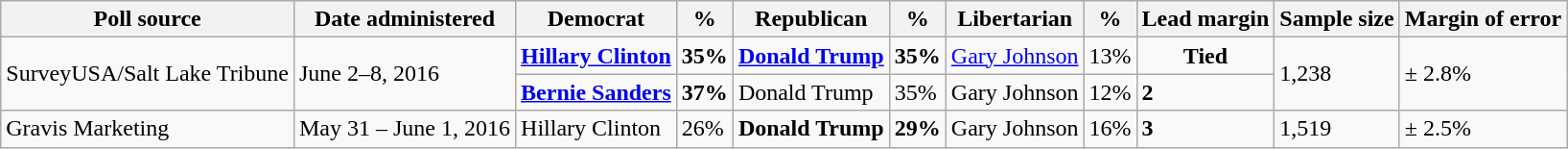<table class="wikitable">
<tr>
<th>Poll source</th>
<th>Date administered</th>
<th>Democrat</th>
<th>%</th>
<th>Republican</th>
<th>%</th>
<th>Libertarian</th>
<th>%</th>
<th>Lead margin</th>
<th>Sample size</th>
<th>Margin of error</th>
</tr>
<tr>
<td rowspan="2">SurveyUSA/Salt Lake Tribune</td>
<td rowspan="2">June 2–8, 2016</td>
<td><strong><a href='#'>Hillary Clinton</a></strong></td>
<td><strong>35%</strong></td>
<td><strong><a href='#'>Donald Trump</a></strong></td>
<td><strong>35%</strong></td>
<td><a href='#'>Gary Johnson</a></td>
<td>13%</td>
<td align=center><strong>Tied</strong></td>
<td rowspan="2">1,238</td>
<td rowspan="2">± 2.8%</td>
</tr>
<tr>
<td><strong><a href='#'>Bernie Sanders</a></strong></td>
<td><strong>37%</strong></td>
<td>Donald Trump</td>
<td>35%</td>
<td>Gary Johnson</td>
<td>12%</td>
<td><strong>2</strong></td>
</tr>
<tr>
<td>Gravis Marketing</td>
<td>May 31 – June 1, 2016</td>
<td>Hillary Clinton</td>
<td>26%</td>
<td><strong>Donald Trump</strong></td>
<td><strong>29%</strong></td>
<td>Gary Johnson</td>
<td>16%</td>
<td><strong>3</strong></td>
<td>1,519</td>
<td>± 2.5%</td>
</tr>
</table>
